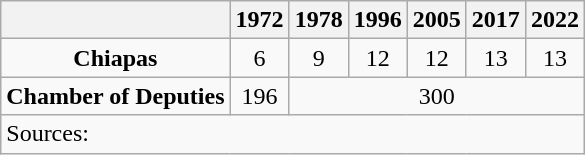<table class="wikitable mw-collapsible" style="text-align: center">
<tr>
<th></th>
<th>1972</th>
<th>1978</th>
<th>1996</th>
<th>2005</th>
<th>2017</th>
<th>2022</th>
</tr>
<tr>
<td><strong>Chiapas</strong></td>
<td>6</td>
<td>9</td>
<td>12</td>
<td>12</td>
<td>13</td>
<td>13</td>
</tr>
<tr>
<td><strong>Chamber of Deputies</strong></td>
<td>196</td>
<td colspan=5>300</td>
</tr>
<tr>
<td colspan=7 style="text-align: left">Sources: </td>
</tr>
</table>
